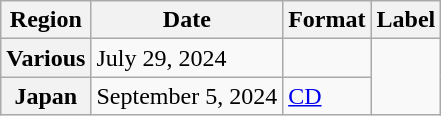<table class="wikitable plainrowheaders">
<tr>
<th scope="col">Region</th>
<th scope="col">Date</th>
<th scope="col">Format</th>
<th scope="col">Label</th>
</tr>
<tr>
<th scope="row">Various</th>
<td>July 29, 2024</td>
<td></td>
<td rowspan="2"></td>
</tr>
<tr>
<th scope="row">Japan</th>
<td>September 5, 2024</td>
<td><a href='#'>CD</a></td>
</tr>
</table>
